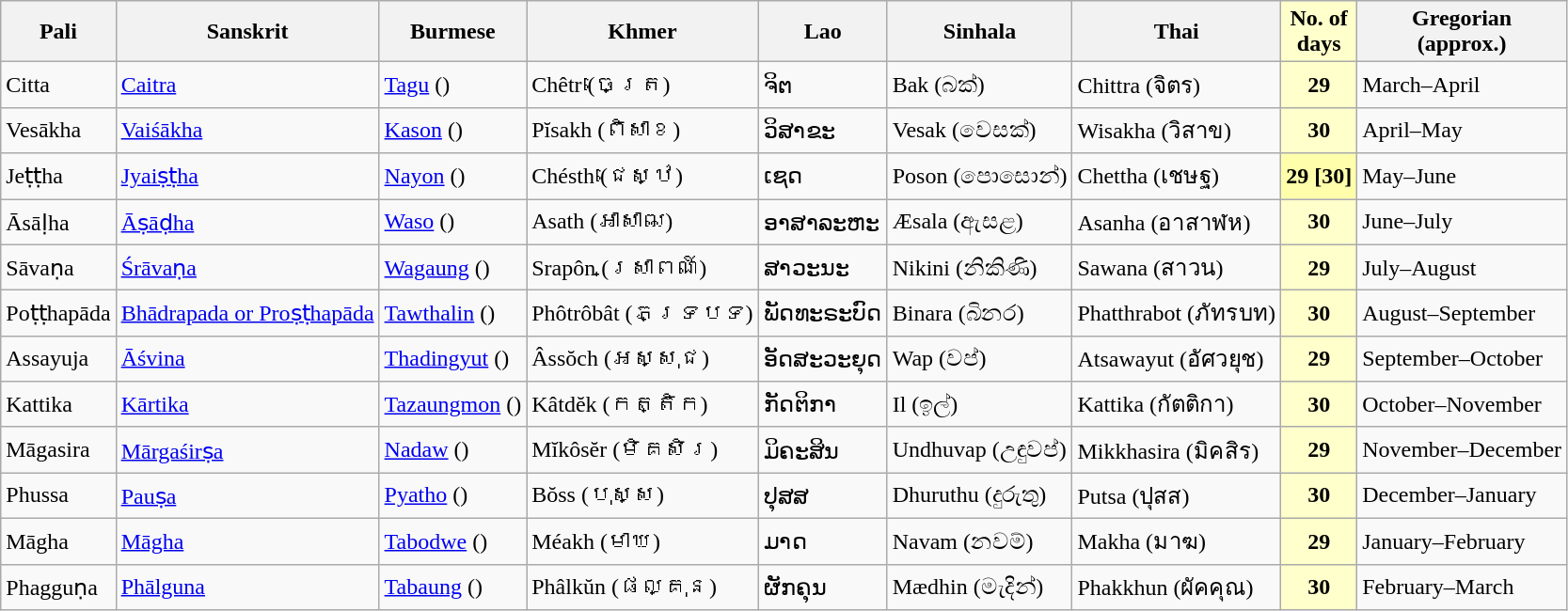<table class="wikitable">
<tr>
<th>Pali</th>
<th>Sanskrit</th>
<th>Burmese</th>
<th>Khmer</th>
<th>Lao</th>
<th>Sinhala</th>
<th>Thai</th>
<th style="background-color:#FFFFCB">No. of<br>days</th>
<th>Gregorian<br>(approx.)</th>
</tr>
<tr>
<td>Citta</td>
<td><a href='#'>Caitra</a></td>
<td><a href='#'>Tagu</a> ()</td>
<td>Chêtr (ចេត្រ)</td>
<td>ຈິຕ</td>
<td>Bak (බක්)</td>
<td>Chittra (จิตร)</td>
<th style="background-color:#FFFFCB">29</th>
<td>March–April</td>
</tr>
<tr>
<td>Vesākha</td>
<td><a href='#'>Vaiśākha</a></td>
<td><a href='#'>Kason</a> ()</td>
<td>Pĭsakh (ពិសាខ)</td>
<td>ວິສາຂະ</td>
<td>Vesak (වෙසක්)</td>
<td>Wisakha (วิสาข)</td>
<th style="background-color:#FFFFCB">30</th>
<td>April–May</td>
</tr>
<tr>
<td>Jeṭṭha</td>
<td><a href='#'>Jyaiṣṭha</a></td>
<td><a href='#'>Nayon</a> ()</td>
<td>Chésth (ជេស្ឋ)</td>
<td>ເຊດ</td>
<td>Poson (පොසොන්)</td>
<td>Chettha (เชษฐ)</td>
<th style="background-color:#FFFFAB">29 [30]</th>
<td>May–June</td>
</tr>
<tr>
<td>Āsāḷha</td>
<td><a href='#'>Āṣāḍha</a></td>
<td><a href='#'>Waso</a> ()</td>
<td>Asath (អាសាឍ)</td>
<td>ອາສາລະຫະ</td>
<td>Æsala (ඇසළ)</td>
<td>Asanha (อาสาฬห)</td>
<th style="background-color:#FFFFCB">30</th>
<td>June–July</td>
</tr>
<tr>
<td>Sāvaṇa</td>
<td><a href='#'>Śrāvaṇa</a></td>
<td><a href='#'>Wagaung</a> ()</td>
<td>Srapôn (ស្រាពណ៍)</td>
<td>ສາວະນະ</td>
<td>Nikini (නිකිණි)</td>
<td>Sawana (สาวน)</td>
<th style="background-color:#FFFFCB">29</th>
<td>July–August</td>
</tr>
<tr>
<td>Poṭṭhapāda</td>
<td><a href='#'>Bhādrapada or Proṣṭhapāda</a></td>
<td><a href='#'>Tawthalin</a> ()</td>
<td>Phôtrôbât (ភទ្របទ)</td>
<td>ພັດທະຣະບົດ</td>
<td>Binara (බිනර)</td>
<td>Phatthrabot (ภัทรบท)</td>
<th style="background-color:#FFFFCB">30</th>
<td>August–September</td>
</tr>
<tr>
<td>Assayuja</td>
<td><a href='#'>Āśvina</a></td>
<td><a href='#'>Thadingyut</a> ()</td>
<td>Âssŏch (អស្សុជ)</td>
<td>ອັດສະວະຍຸດ</td>
<td>Wap (වප්)</td>
<td>Atsawayut (อัศวยุช)</td>
<th style="background-color:#FFFFCB">29</th>
<td>September–October</td>
</tr>
<tr>
<td>Kattika</td>
<td><a href='#'>Kārtika</a></td>
<td><a href='#'>Tazaungmon</a> ()</td>
<td>Kâtdĕk (កត្តិក)</td>
<td>ກັດຕິກາ</td>
<td>Il (ඉල්)</td>
<td>Kattika (กัตติกา)</td>
<th style="background-color:#FFFFCB">30</th>
<td>October–November</td>
</tr>
<tr>
<td>Māgasira</td>
<td><a href='#'>Mārgaśirṣa</a></td>
<td><a href='#'>Nadaw</a> ()</td>
<td>Mĭkôsĕr (មិគសិរ)</td>
<td>ມິຄະສິນ</td>
<td>Undhuvap (උඳුවප්)</td>
<td>Mikkhasira (มิคสิร)</td>
<th style="background-color:#FFFFCB">29</th>
<td>November–December</td>
</tr>
<tr>
<td>Phussa</td>
<td><a href='#'>Pauṣa</a></td>
<td><a href='#'>Pyatho</a> ()</td>
<td>Bŏss (បុស្ស)</td>
<td>ປຸສສ</td>
<td>Dhuruthu (දුරුතු)</td>
<td>Putsa (ปุสส)</td>
<th style="background-color:#FFFFCB">30</th>
<td>December–January</td>
</tr>
<tr>
<td>Māgha</td>
<td><a href='#'>Māgha</a></td>
<td><a href='#'>Tabodwe</a> ()</td>
<td>Méakh (មាឃ)</td>
<td>ມາດ</td>
<td>Navam (නවම්)</td>
<td>Makha (มาฆ)</td>
<th style="background-color:#FFFFCB">29</th>
<td>January–February</td>
</tr>
<tr>
<td>Phagguṇa</td>
<td><a href='#'>Phālguna</a></td>
<td><a href='#'>Tabaung</a> ()</td>
<td>Phâlkŭn  (ផល្គុន)</td>
<td>ຜັກຄຸນ</td>
<td>Mædhin (මැදින්)</td>
<td>Phakkhun (ผัคคุณ)</td>
<th style="background-color:#FFFFCB">30</th>
<td>February–March</td>
</tr>
</table>
